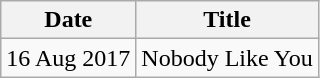<table class="wikitable">
<tr>
<th>Date</th>
<th>Title</th>
</tr>
<tr>
<td>16 Aug 2017</td>
<td>Nobody Like You</td>
</tr>
</table>
